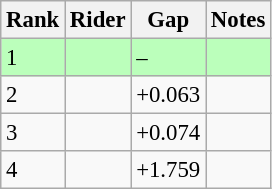<table class="wikitable" style="font-size:95%" style="text-align:center; width:35em;">
<tr>
<th>Rank</th>
<th>Rider</th>
<th>Gap</th>
<th>Notes</th>
</tr>
<tr bgcolor=bbffbb>
<td>1</td>
<td align=left></td>
<td>–</td>
<td></td>
</tr>
<tr>
<td>2</td>
<td align=left></td>
<td>+0.063</td>
<td></td>
</tr>
<tr>
<td>3</td>
<td align=left></td>
<td>+0.074</td>
<td></td>
</tr>
<tr>
<td>4</td>
<td align=left></td>
<td>+1.759</td>
<td></td>
</tr>
</table>
